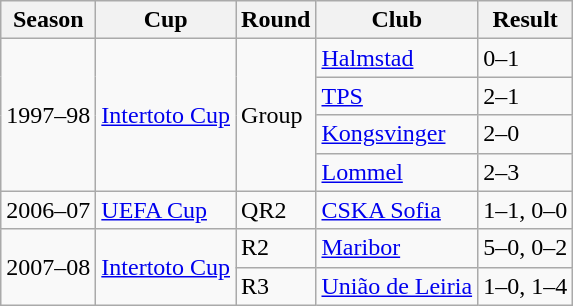<table class="wikitable" border="1">
<tr>
<th>Season</th>
<th>Cup</th>
<th>Round</th>
<th>Club</th>
<th>Result</th>
</tr>
<tr>
<td rowspan=4>1997–98</td>
<td rowspan=4><a href='#'>Intertoto Cup</a></td>
<td rowspan=4>Group</td>
<td> <a href='#'>Halmstad</a></td>
<td>0–1</td>
</tr>
<tr>
<td> <a href='#'>TPS</a></td>
<td>2–1</td>
</tr>
<tr>
<td> <a href='#'>Kongsvinger</a></td>
<td>2–0</td>
</tr>
<tr>
<td> <a href='#'>Lommel</a></td>
<td>2–3</td>
</tr>
<tr>
<td>2006–07</td>
<td><a href='#'>UEFA Cup</a></td>
<td>QR2</td>
<td> <a href='#'>CSKA Sofia</a></td>
<td>1–1, 0–0</td>
</tr>
<tr>
<td rowspan=2>2007–08</td>
<td rowspan=2><a href='#'>Intertoto Cup</a></td>
<td>R2</td>
<td> <a href='#'>Maribor</a></td>
<td>5–0, 0–2</td>
</tr>
<tr>
<td>R3</td>
<td> <a href='#'>União de Leiria</a></td>
<td>1–0, 1–4</td>
</tr>
</table>
